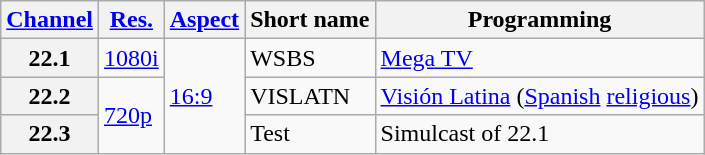<table class="wikitable">
<tr>
<th scope = "col"><a href='#'>Channel</a></th>
<th scope = "col"><a href='#'>Res.</a></th>
<th scope = "col"><a href='#'>Aspect</a></th>
<th scope = "col">Short name</th>
<th scope = "col">Programming</th>
</tr>
<tr>
<th scope = "row">22.1</th>
<td><a href='#'>1080i</a></td>
<td rowspan=3><a href='#'>16:9</a></td>
<td>WSBS</td>
<td><a href='#'>Mega TV</a></td>
</tr>
<tr>
<th scope = "row">22.2</th>
<td rowspan=2><a href='#'>720p</a></td>
<td>VISLATN</td>
<td><a href='#'>Visión Latina</a> (<a href='#'>Spanish</a> <a href='#'>religious</a>)</td>
</tr>
<tr>
<th scope = "row">22.3</th>
<td>Test</td>
<td>Simulcast of 22.1</td>
</tr>
</table>
